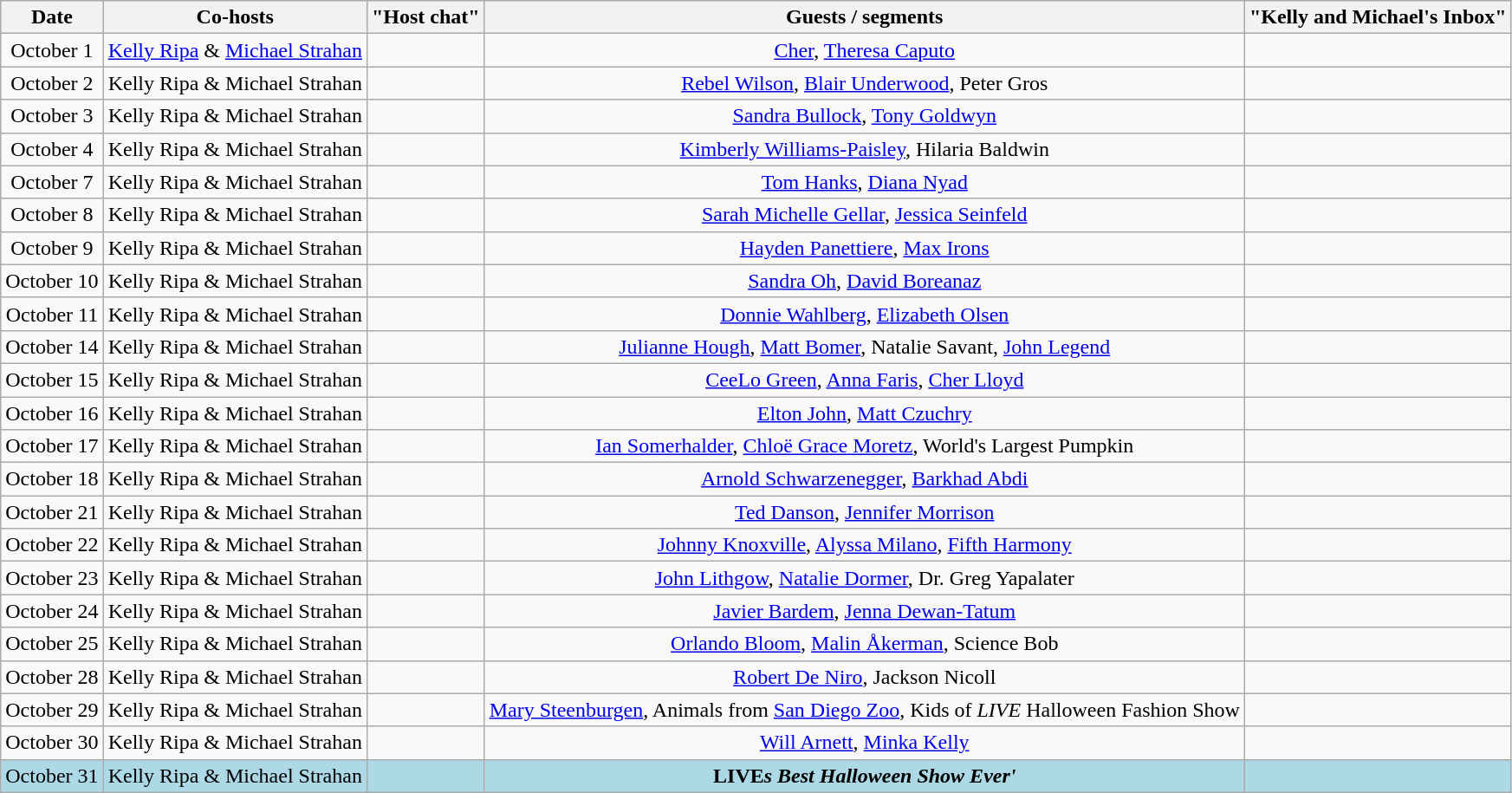<table class="wikitable sortable" style="text-align:center;">
<tr>
<th>Date</th>
<th>Co-hosts</th>
<th>"Host chat"</th>
<th>Guests / segments</th>
<th>"Kelly and Michael's Inbox"</th>
</tr>
<tr>
<td>October 1</td>
<td><a href='#'>Kelly Ripa</a> & <a href='#'>Michael Strahan</a></td>
<td></td>
<td><a href='#'>Cher</a>, <a href='#'>Theresa Caputo</a></td>
<td></td>
</tr>
<tr>
<td>October 2</td>
<td>Kelly Ripa & Michael Strahan</td>
<td></td>
<td><a href='#'>Rebel Wilson</a>, <a href='#'>Blair Underwood</a>, Peter Gros</td>
<td></td>
</tr>
<tr>
<td>October 3</td>
<td>Kelly Ripa & Michael Strahan</td>
<td></td>
<td><a href='#'>Sandra Bullock</a>, <a href='#'>Tony Goldwyn</a></td>
<td></td>
</tr>
<tr>
<td>October 4</td>
<td>Kelly Ripa & Michael Strahan</td>
<td></td>
<td><a href='#'>Kimberly Williams-Paisley</a>, Hilaria Baldwin</td>
<td></td>
</tr>
<tr>
<td>October 7</td>
<td>Kelly Ripa & Michael Strahan</td>
<td></td>
<td><a href='#'>Tom Hanks</a>, <a href='#'>Diana Nyad</a></td>
<td></td>
</tr>
<tr>
<td>October 8</td>
<td>Kelly Ripa & Michael Strahan</td>
<td></td>
<td><a href='#'>Sarah Michelle Gellar</a>, <a href='#'>Jessica Seinfeld</a></td>
<td></td>
</tr>
<tr>
<td>October 9</td>
<td>Kelly Ripa & Michael Strahan</td>
<td></td>
<td><a href='#'>Hayden Panettiere</a>, <a href='#'>Max Irons</a></td>
<td></td>
</tr>
<tr>
<td>October 10</td>
<td>Kelly Ripa & Michael Strahan</td>
<td></td>
<td><a href='#'>Sandra Oh</a>, <a href='#'>David Boreanaz</a></td>
<td></td>
</tr>
<tr>
<td>October 11</td>
<td>Kelly Ripa & Michael Strahan</td>
<td></td>
<td><a href='#'>Donnie Wahlberg</a>, <a href='#'>Elizabeth Olsen</a></td>
<td></td>
</tr>
<tr>
<td>October 14</td>
<td>Kelly Ripa & Michael Strahan</td>
<td></td>
<td><a href='#'>Julianne Hough</a>, <a href='#'>Matt Bomer</a>, Natalie Savant, <a href='#'>John Legend</a></td>
<td></td>
</tr>
<tr>
<td>October 15</td>
<td>Kelly Ripa & Michael Strahan</td>
<td></td>
<td><a href='#'>CeeLo Green</a>, <a href='#'>Anna Faris</a>, <a href='#'>Cher Lloyd</a></td>
<td></td>
</tr>
<tr>
<td>October 16</td>
<td>Kelly Ripa & Michael Strahan</td>
<td></td>
<td><a href='#'>Elton John</a>, <a href='#'>Matt Czuchry</a></td>
<td></td>
</tr>
<tr>
<td>October 17</td>
<td>Kelly Ripa & Michael Strahan</td>
<td></td>
<td><a href='#'>Ian Somerhalder</a>, <a href='#'>Chloë Grace Moretz</a>, World's Largest Pumpkin</td>
<td></td>
</tr>
<tr>
<td>October 18</td>
<td>Kelly Ripa & Michael Strahan</td>
<td></td>
<td><a href='#'>Arnold Schwarzenegger</a>, <a href='#'>Barkhad Abdi</a></td>
<td></td>
</tr>
<tr>
<td>October 21</td>
<td>Kelly Ripa & Michael Strahan</td>
<td></td>
<td><a href='#'>Ted Danson</a>, <a href='#'>Jennifer Morrison</a></td>
<td></td>
</tr>
<tr>
<td>October 22</td>
<td>Kelly Ripa & Michael Strahan</td>
<td></td>
<td><a href='#'>Johnny Knoxville</a>, <a href='#'>Alyssa Milano</a>, <a href='#'>Fifth Harmony</a></td>
<td></td>
</tr>
<tr>
<td>October 23</td>
<td>Kelly Ripa & Michael Strahan</td>
<td></td>
<td><a href='#'>John Lithgow</a>, <a href='#'>Natalie Dormer</a>, Dr. Greg Yapalater</td>
<td></td>
</tr>
<tr>
<td>October 24</td>
<td>Kelly Ripa & Michael Strahan</td>
<td></td>
<td><a href='#'>Javier Bardem</a>, <a href='#'>Jenna Dewan-Tatum</a></td>
<td></td>
</tr>
<tr>
<td>October 25</td>
<td>Kelly Ripa & Michael Strahan</td>
<td></td>
<td><a href='#'>Orlando Bloom</a>, <a href='#'>Malin Åkerman</a>, Science Bob</td>
<td></td>
</tr>
<tr>
<td>October 28</td>
<td>Kelly Ripa & Michael Strahan</td>
<td></td>
<td><a href='#'>Robert De Niro</a>, Jackson Nicoll</td>
<td></td>
</tr>
<tr>
<td>October 29</td>
<td>Kelly Ripa & Michael Strahan</td>
<td></td>
<td><a href='#'>Mary Steenburgen</a>, Animals from <a href='#'>San Diego Zoo</a>, Kids of <em>LIVE</em> Halloween Fashion Show</td>
<td></td>
</tr>
<tr>
<td>October 30</td>
<td>Kelly Ripa & Michael Strahan</td>
<td></td>
<td><a href='#'>Will Arnett</a>, <a href='#'>Minka Kelly</a></td>
<td></td>
</tr>
<tr style="background:lightblue;">
<td>October 31</td>
<td>Kelly Ripa & Michael Strahan</td>
<td></td>
<td><strong>LIVE<em>s Best Halloween Show Ever'</td>
<td></td>
</tr>
</table>
